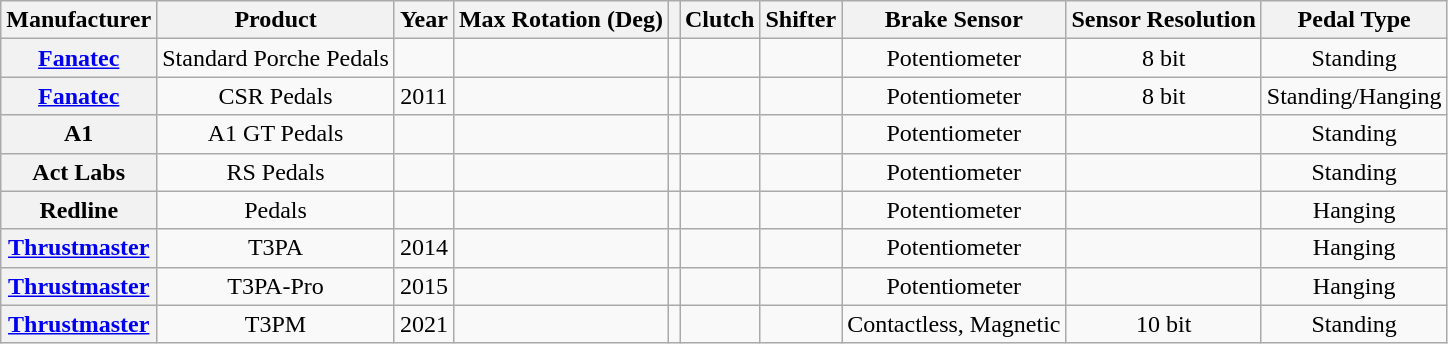<table class="wikitable sortable" style="text-align:center; width:auto;">
<tr>
<th scope="col">Manufacturer</th>
<th scope="col">Product</th>
<th scope="col">Year</th>
<th scope="col">Max Rotation (Deg)</th>
<th scope="col"></th>
<th scope="col">Clutch</th>
<th scope="col">Shifter</th>
<th scope="col">Brake Sensor</th>
<th scope="col">Sensor Resolution</th>
<th scope="col">Pedal Type</th>
</tr>
<tr>
<th scope="row"><a href='#'>Fanatec</a> </th>
<td>Standard Porche Pedals</td>
<td></td>
<td></td>
<td></td>
<td></td>
<td></td>
<td>Potentiometer</td>
<td>8 bit</td>
<td>Standing</td>
</tr>
<tr>
<th scope="row"><a href='#'>Fanatec</a> </th>
<td>CSR Pedals</td>
<td>2011</td>
<td></td>
<td></td>
<td></td>
<td></td>
<td>Potentiometer</td>
<td>8 bit</td>
<td>Standing/Hanging</td>
</tr>
<tr>
<th scope="row">A1</th>
<td>A1 GT Pedals</td>
<td></td>
<td></td>
<td></td>
<td></td>
<td></td>
<td>Potentiometer</td>
<td></td>
<td>Standing</td>
</tr>
<tr>
<th scope="row">Act Labs</th>
<td>RS Pedals</td>
<td></td>
<td></td>
<td></td>
<td></td>
<td></td>
<td>Potentiometer</td>
<td></td>
<td>Standing</td>
</tr>
<tr>
<th scope="row">Redline</th>
<td>Pedals</td>
<td></td>
<td></td>
<td></td>
<td></td>
<td></td>
<td>Potentiometer</td>
<td></td>
<td>Hanging</td>
</tr>
<tr>
<th scope="row"><a href='#'>Thrustmaster</a></th>
<td>T3PA</td>
<td>2014</td>
<td></td>
<td></td>
<td></td>
<td></td>
<td>Potentiometer</td>
<td></td>
<td>Hanging</td>
</tr>
<tr>
<th scope="row"><a href='#'>Thrustmaster</a></th>
<td>T3PA-Pro</td>
<td>2015</td>
<td></td>
<td></td>
<td></td>
<td></td>
<td>Potentiometer</td>
<td></td>
<td>Hanging</td>
</tr>
<tr>
<th scope="row"><a href='#'>Thrustmaster</a></th>
<td>T3PM</td>
<td>2021</td>
<td></td>
<td></td>
<td></td>
<td></td>
<td>Contactless, Magnetic</td>
<td>10 bit</td>
<td>Standing</td>
</tr>
</table>
